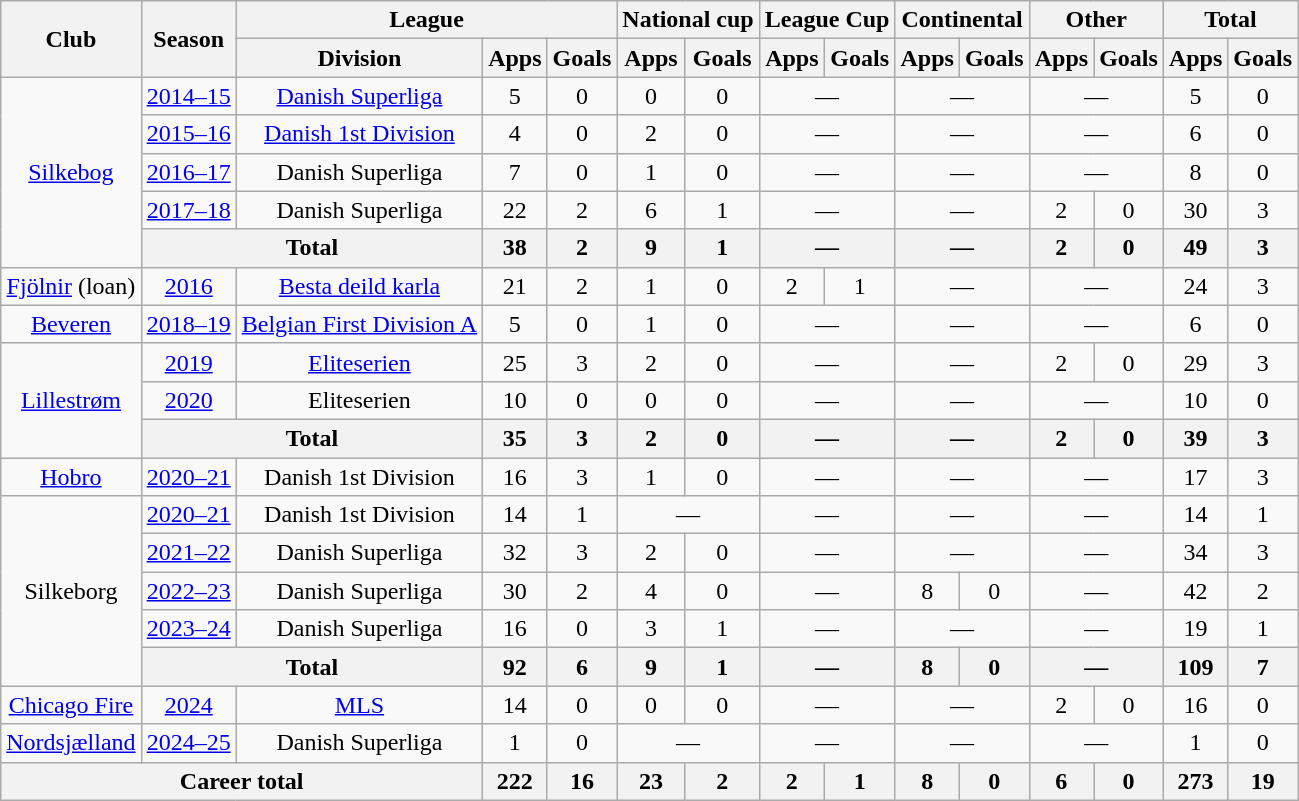<table class="wikitable" style="text-align:center">
<tr>
<th rowspan="2">Club</th>
<th rowspan="2">Season</th>
<th colspan="3">League</th>
<th colspan="2">National cup</th>
<th colspan="2">League Cup</th>
<th colspan="2">Continental</th>
<th colspan="2">Other</th>
<th colspan="2">Total</th>
</tr>
<tr>
<th>Division</th>
<th>Apps</th>
<th>Goals</th>
<th>Apps</th>
<th>Goals</th>
<th>Apps</th>
<th>Goals</th>
<th>Apps</th>
<th>Goals</th>
<th>Apps</th>
<th>Goals</th>
<th>Apps</th>
<th>Goals</th>
</tr>
<tr>
<td rowspan="5"><a href='#'>Silkebog</a></td>
<td><a href='#'>2014–15</a></td>
<td><a href='#'>Danish Superliga</a></td>
<td>5</td>
<td>0</td>
<td>0</td>
<td>0</td>
<td colspan="2">—</td>
<td colspan="2">—</td>
<td colspan="2">—</td>
<td>5</td>
<td>0</td>
</tr>
<tr>
<td><a href='#'>2015–16</a></td>
<td><a href='#'>Danish 1st Division</a></td>
<td>4</td>
<td>0</td>
<td>2</td>
<td>0</td>
<td colspan="2">—</td>
<td colspan="2">—</td>
<td colspan="2">—</td>
<td>6</td>
<td>0</td>
</tr>
<tr>
<td><a href='#'>2016–17</a></td>
<td>Danish Superliga</td>
<td>7</td>
<td>0</td>
<td>1</td>
<td>0</td>
<td colspan="2">—</td>
<td colspan="2">—</td>
<td colspan="2">—</td>
<td>8</td>
<td>0</td>
</tr>
<tr>
<td><a href='#'>2017–18</a></td>
<td>Danish Superliga</td>
<td>22</td>
<td>2</td>
<td>6</td>
<td>1</td>
<td colspan="2">—</td>
<td colspan="2">—</td>
<td>2</td>
<td>0</td>
<td>30</td>
<td>3</td>
</tr>
<tr>
<th colspan="2">Total</th>
<th>38</th>
<th>2</th>
<th>9</th>
<th>1</th>
<th colspan="2">—</th>
<th colspan="2">—</th>
<th>2</th>
<th>0</th>
<th>49</th>
<th>3</th>
</tr>
<tr>
<td><a href='#'>Fjölnir</a> (loan)</td>
<td><a href='#'>2016</a></td>
<td><a href='#'>Besta deild karla</a></td>
<td>21</td>
<td>2</td>
<td>1</td>
<td>0</td>
<td>2</td>
<td>1</td>
<td colspan="2">—</td>
<td colspan="2">—</td>
<td>24</td>
<td>3</td>
</tr>
<tr>
<td><a href='#'>Beveren</a></td>
<td><a href='#'>2018–19</a></td>
<td><a href='#'>Belgian First Division A</a></td>
<td>5</td>
<td>0</td>
<td>1</td>
<td>0</td>
<td colspan="2">—</td>
<td colspan="2">—</td>
<td colspan="2">—</td>
<td>6</td>
<td>0</td>
</tr>
<tr>
<td rowspan="3"><a href='#'>Lillestrøm</a></td>
<td><a href='#'>2019</a></td>
<td><a href='#'>Eliteserien</a></td>
<td>25</td>
<td>3</td>
<td>2</td>
<td>0</td>
<td colspan="2">—</td>
<td colspan="2">—</td>
<td>2</td>
<td>0</td>
<td>29</td>
<td>3</td>
</tr>
<tr>
<td><a href='#'>2020</a></td>
<td>Eliteserien</td>
<td>10</td>
<td>0</td>
<td>0</td>
<td>0</td>
<td colspan="2">—</td>
<td colspan="2">—</td>
<td colspan="2">—</td>
<td>10</td>
<td>0</td>
</tr>
<tr>
<th colspan="2">Total</th>
<th>35</th>
<th>3</th>
<th>2</th>
<th>0</th>
<th colspan="2">—</th>
<th colspan="2">—</th>
<th>2</th>
<th>0</th>
<th>39</th>
<th>3</th>
</tr>
<tr>
<td><a href='#'>Hobro</a></td>
<td><a href='#'>2020–21</a></td>
<td>Danish 1st Division</td>
<td>16</td>
<td>3</td>
<td>1</td>
<td>0</td>
<td colspan="2">—</td>
<td colspan="2">—</td>
<td colspan="2">—</td>
<td>17</td>
<td>3</td>
</tr>
<tr>
<td rowspan="5">Silkeborg</td>
<td><a href='#'>2020–21</a></td>
<td>Danish 1st Division</td>
<td>14</td>
<td>1</td>
<td colspan="2">—</td>
<td colspan="2">—</td>
<td colspan="2">—</td>
<td colspan="2">—</td>
<td>14</td>
<td>1</td>
</tr>
<tr>
<td><a href='#'>2021–22</a></td>
<td>Danish Superliga</td>
<td>32</td>
<td>3</td>
<td>2</td>
<td>0</td>
<td colspan="2">—</td>
<td colspan="2">—</td>
<td colspan="2">—</td>
<td>34</td>
<td>3</td>
</tr>
<tr>
<td><a href='#'>2022–23</a></td>
<td>Danish Superliga</td>
<td>30</td>
<td>2</td>
<td>4</td>
<td>0</td>
<td colspan="2">—</td>
<td>8</td>
<td>0</td>
<td colspan="2">—</td>
<td>42</td>
<td>2</td>
</tr>
<tr>
<td><a href='#'>2023–24</a></td>
<td>Danish Superliga</td>
<td>16</td>
<td>0</td>
<td>3</td>
<td>1</td>
<td colspan="2">—</td>
<td colspan="2">—</td>
<td colspan="2">—</td>
<td>19</td>
<td>1</td>
</tr>
<tr>
<th colspan="2">Total</th>
<th>92</th>
<th>6</th>
<th>9</th>
<th>1</th>
<th colspan="2">—</th>
<th>8</th>
<th>0</th>
<th colspan="2">—</th>
<th>109</th>
<th>7</th>
</tr>
<tr>
<td><a href='#'>Chicago Fire</a></td>
<td><a href='#'>2024</a></td>
<td><a href='#'>MLS</a></td>
<td>14</td>
<td>0</td>
<td>0</td>
<td>0</td>
<td colspan="2">—</td>
<td colspan="2">—</td>
<td>2</td>
<td>0</td>
<td>16</td>
<td>0</td>
</tr>
<tr>
<td><a href='#'>Nordsjælland</a></td>
<td><a href='#'>2024–25</a></td>
<td>Danish Superliga</td>
<td>1</td>
<td>0</td>
<td colspan="2">—</td>
<td colspan="2">—</td>
<td colspan="2">—</td>
<td colspan="2">—</td>
<td>1</td>
<td>0</td>
</tr>
<tr>
<th colspan="3">Career total</th>
<th>222</th>
<th>16</th>
<th>23</th>
<th>2</th>
<th>2</th>
<th>1</th>
<th>8</th>
<th>0</th>
<th>6</th>
<th>0</th>
<th>273</th>
<th>19</th>
</tr>
</table>
